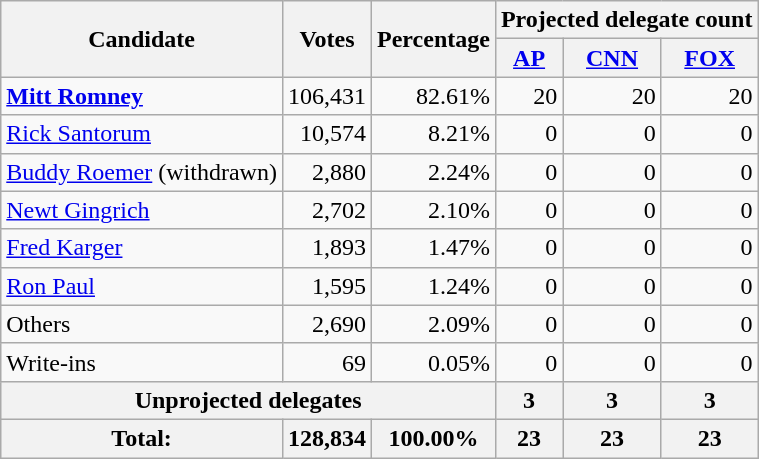<table class="wikitable" style="text-align:right;">
<tr>
<th rowspan="2">Candidate</th>
<th rowspan="2">Votes</th>
<th rowspan="2">Percentage</th>
<th colspan="3">Projected delegate count</th>
</tr>
<tr>
<th><a href='#'>AP</a><br> </th>
<th><a href='#'>CNN</a></th>
<th><a href='#'>FOX</a></th>
</tr>
<tr>
<td style="text-align:left;"> <strong><a href='#'>Mitt Romney</a></strong></td>
<td>106,431</td>
<td>82.61%</td>
<td>20</td>
<td>20</td>
<td>20</td>
</tr>
<tr>
<td style="text-align:left;"><a href='#'>Rick Santorum</a></td>
<td>10,574</td>
<td>8.21%</td>
<td>0</td>
<td>0</td>
<td>0</td>
</tr>
<tr>
<td style="text-align:left;"><a href='#'>Buddy Roemer</a> (withdrawn)</td>
<td>2,880</td>
<td>2.24%</td>
<td>0</td>
<td>0</td>
<td>0</td>
</tr>
<tr>
<td style="text-align:left;"><a href='#'>Newt Gingrich</a></td>
<td>2,702</td>
<td>2.10%</td>
<td>0</td>
<td>0</td>
<td>0</td>
</tr>
<tr>
<td style="text-align:left;"><a href='#'>Fred Karger</a></td>
<td>1,893</td>
<td>1.47%</td>
<td>0</td>
<td>0</td>
<td>0</td>
</tr>
<tr>
<td style="text-align:left;"><a href='#'>Ron Paul</a></td>
<td>1,595</td>
<td>1.24%</td>
<td>0</td>
<td>0</td>
<td>0</td>
</tr>
<tr>
<td style="text-align:left;">Others</td>
<td>2,690</td>
<td>2.09%</td>
<td>0</td>
<td>0</td>
<td>0</td>
</tr>
<tr>
<td style="text-align:left;">Write-ins</td>
<td>69</td>
<td>0.05%</td>
<td>0</td>
<td>0</td>
<td>0</td>
</tr>
<tr style="background:#eee;">
<th colspan="3">Unprojected delegates</th>
<th>3</th>
<th>3</th>
<th>3</th>
</tr>
<tr style="background:#eee;">
<th>Total:</th>
<th>128,834</th>
<th>100.00%</th>
<th>23</th>
<th>23</th>
<th>23</th>
</tr>
</table>
